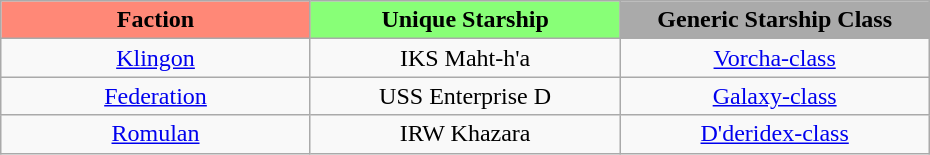<table class="wikitable" style="text-align: center;" style="margin:auto; text-align:center; border-collapse:collapse; margin-left:0; margin-right:auto;">
<tr>
<th scope="col" width="199px"  style="background:#ff8877;"><strong>Faction</strong></th>
<th scope="col" width="199px"  style="background:#88ff77;"><strong>Unique Starship</strong></th>
<th scope="col" width="199px"  style="background:#aaaaaa;"><strong>Generic Starship Class</strong></th>
</tr>
<tr>
<td><a href='#'>Klingon</a></td>
<td>IKS Maht-h'a</td>
<td><a href='#'>Vorcha-class</a></td>
</tr>
<tr>
<td><a href='#'>Federation</a></td>
<td>USS Enterprise D</td>
<td><a href='#'>Galaxy-class</a></td>
</tr>
<tr>
<td><a href='#'>Romulan</a></td>
<td>IRW Khazara</td>
<td><a href='#'>D'deridex-class</a></td>
</tr>
</table>
